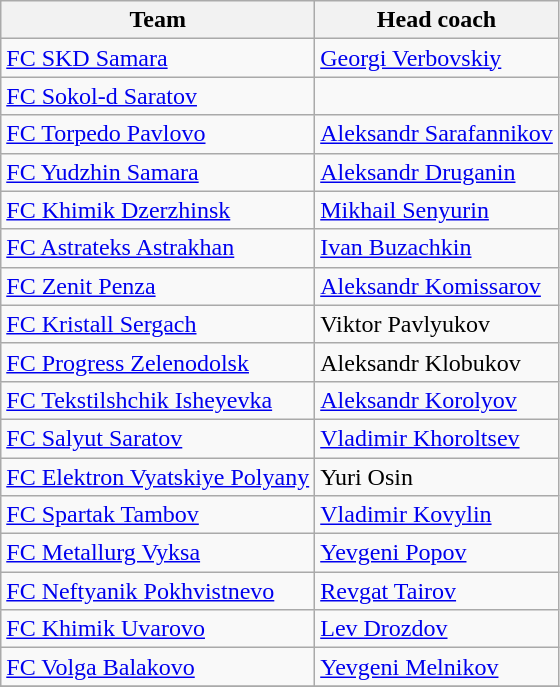<table class="wikitable">
<tr>
<th>Team</th>
<th>Head coach</th>
</tr>
<tr>
<td><a href='#'>FC SKD Samara</a></td>
<td><a href='#'>Georgi Verbovskiy</a></td>
</tr>
<tr>
<td><a href='#'>FC Sokol-d Saratov</a></td>
<td></td>
</tr>
<tr>
<td><a href='#'>FC Torpedo Pavlovo</a></td>
<td><a href='#'>Aleksandr Sarafannikov</a></td>
</tr>
<tr>
<td><a href='#'>FC Yudzhin Samara</a></td>
<td><a href='#'>Aleksandr Druganin</a></td>
</tr>
<tr>
<td><a href='#'>FC Khimik Dzerzhinsk</a></td>
<td><a href='#'>Mikhail Senyurin</a></td>
</tr>
<tr>
<td><a href='#'>FC Astrateks Astrakhan</a></td>
<td><a href='#'>Ivan Buzachkin</a></td>
</tr>
<tr>
<td><a href='#'>FC Zenit Penza</a></td>
<td><a href='#'>Aleksandr Komissarov</a></td>
</tr>
<tr>
<td><a href='#'>FC Kristall Sergach</a></td>
<td>Viktor Pavlyukov</td>
</tr>
<tr>
<td><a href='#'>FC Progress Zelenodolsk</a></td>
<td>Aleksandr Klobukov</td>
</tr>
<tr>
<td><a href='#'>FC Tekstilshchik Isheyevka</a></td>
<td><a href='#'>Aleksandr Korolyov</a></td>
</tr>
<tr>
<td><a href='#'>FC Salyut Saratov</a></td>
<td><a href='#'>Vladimir Khoroltsev</a></td>
</tr>
<tr>
<td><a href='#'>FC Elektron Vyatskiye Polyany</a></td>
<td>Yuri Osin</td>
</tr>
<tr>
<td><a href='#'>FC Spartak Tambov</a></td>
<td><a href='#'>Vladimir Kovylin</a></td>
</tr>
<tr>
<td><a href='#'>FC Metallurg Vyksa</a></td>
<td><a href='#'>Yevgeni Popov</a></td>
</tr>
<tr>
<td><a href='#'>FC Neftyanik Pokhvistnevo</a></td>
<td><a href='#'>Revgat Tairov</a></td>
</tr>
<tr>
<td><a href='#'>FC Khimik Uvarovo</a></td>
<td><a href='#'>Lev Drozdov</a></td>
</tr>
<tr>
<td><a href='#'>FC Volga Balakovo</a></td>
<td><a href='#'>Yevgeni Melnikov</a></td>
</tr>
<tr>
</tr>
</table>
